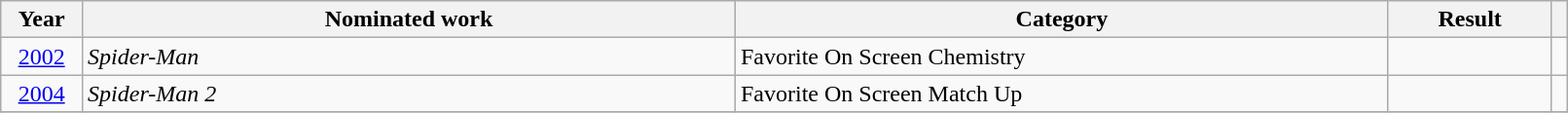<table class="wikitable" style="width:85%;">
<tr>
<th width=5%>Year</th>
<th style="width:40%;">Nominated work</th>
<th style="width:40%;">Category</th>
<th style="width:10%;">Result</th>
<th width=1%></th>
</tr>
<tr>
<td style="text-align:center;"><a href='#'>2002</a></td>
<td><em>Spider-Man</em></td>
<td>Favorite On Screen Chemistry</td>
<td></td>
<td></td>
</tr>
<tr>
<td style="text-align:center;"><a href='#'>2004</a></td>
<td><em>Spider-Man 2</em></td>
<td>Favorite On Screen Match Up</td>
<td></td>
<td style="text-align:center;"></td>
</tr>
<tr>
</tr>
</table>
